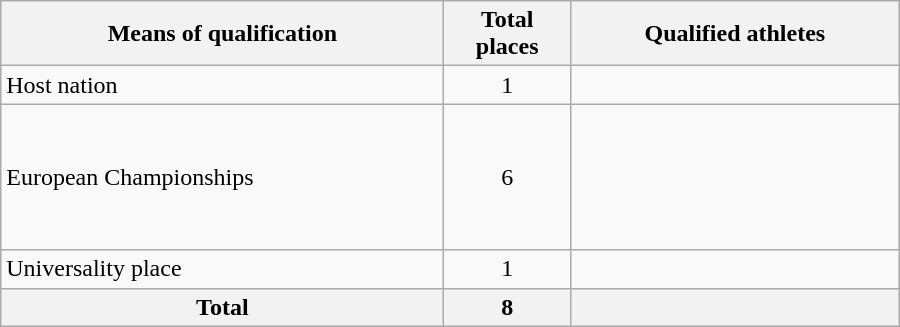<table class="wikitable" width=600>
<tr>
<th>Means of qualification</th>
<th>Total<br>places</th>
<th>Qualified athletes</th>
</tr>
<tr>
<td>Host nation</td>
<td align="center">1</td>
<td></td>
</tr>
<tr>
<td>European Championships</td>
<td align="center">6</td>
<td><br><br><br><br><br></td>
</tr>
<tr>
<td>Universality place</td>
<td align="center">1</td>
<td></td>
</tr>
<tr>
<th>Total</th>
<th>8</th>
<th></th>
</tr>
</table>
